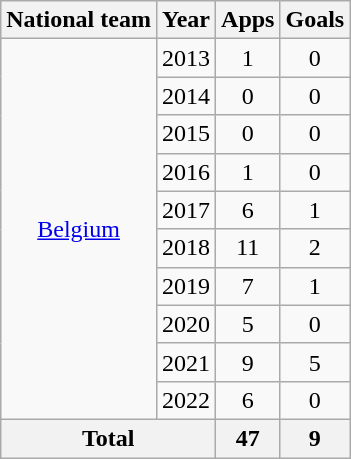<table class="wikitable" style="text-align: center;">
<tr>
<th>National team</th>
<th>Year</th>
<th>Apps</th>
<th>Goals</th>
</tr>
<tr>
<td rowspan="10"><a href='#'>Belgium</a></td>
<td>2013</td>
<td>1</td>
<td>0</td>
</tr>
<tr>
<td>2014</td>
<td>0</td>
<td>0</td>
</tr>
<tr>
<td>2015</td>
<td>0</td>
<td>0</td>
</tr>
<tr>
<td>2016</td>
<td>1</td>
<td>0</td>
</tr>
<tr>
<td>2017</td>
<td>6</td>
<td>1</td>
</tr>
<tr>
<td>2018</td>
<td>11</td>
<td>2</td>
</tr>
<tr>
<td>2019</td>
<td>7</td>
<td>1</td>
</tr>
<tr>
<td>2020</td>
<td>5</td>
<td>0</td>
</tr>
<tr>
<td>2021</td>
<td>9</td>
<td>5</td>
</tr>
<tr>
<td>2022</td>
<td>6</td>
<td>0</td>
</tr>
<tr>
<th colspan=2>Total</th>
<th>47</th>
<th>9</th>
</tr>
</table>
